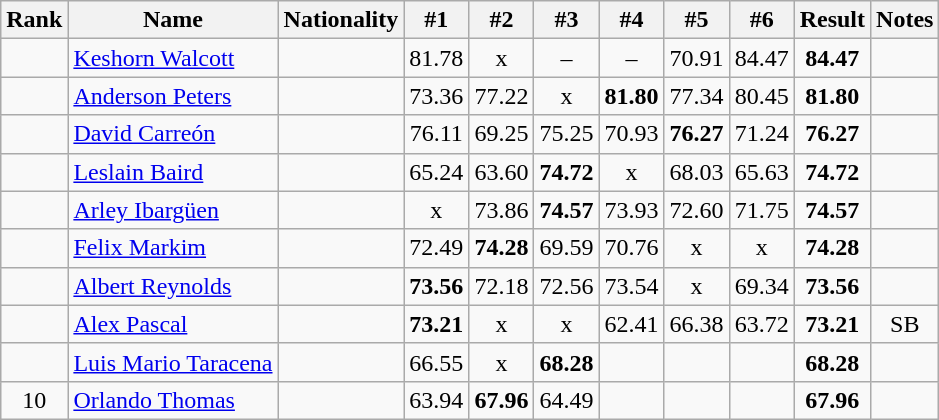<table class="wikitable sortable" style="text-align:center">
<tr>
<th>Rank</th>
<th>Name</th>
<th>Nationality</th>
<th>#1</th>
<th>#2</th>
<th>#3</th>
<th>#4</th>
<th>#5</th>
<th>#6</th>
<th>Result</th>
<th>Notes</th>
</tr>
<tr>
<td></td>
<td align=left><a href='#'>Keshorn Walcott</a></td>
<td align=left></td>
<td>81.78</td>
<td>x</td>
<td>–</td>
<td>–</td>
<td>70.91</td>
<td>84.47</td>
<td><strong>84.47</strong></td>
<td></td>
</tr>
<tr>
<td></td>
<td align=left><a href='#'>Anderson Peters</a></td>
<td align=left></td>
<td>73.36</td>
<td>77.22</td>
<td>x</td>
<td><strong>81.80</strong></td>
<td>77.34</td>
<td>80.45</td>
<td><strong>81.80</strong></td>
<td></td>
</tr>
<tr>
<td></td>
<td align=left><a href='#'>David Carreón</a></td>
<td align=left></td>
<td>76.11</td>
<td>69.25</td>
<td>75.25</td>
<td>70.93</td>
<td><strong>76.27</strong></td>
<td>71.24</td>
<td><strong>76.27</strong></td>
<td></td>
</tr>
<tr>
<td></td>
<td align=left><a href='#'>Leslain Baird</a></td>
<td align=left></td>
<td>65.24</td>
<td>63.60</td>
<td><strong>74.72</strong></td>
<td>x</td>
<td>68.03</td>
<td>65.63</td>
<td><strong>74.72</strong></td>
<td></td>
</tr>
<tr>
<td></td>
<td align=left><a href='#'>Arley Ibargüen</a></td>
<td align=left></td>
<td>x</td>
<td>73.86</td>
<td><strong>74.57</strong></td>
<td>73.93</td>
<td>72.60</td>
<td>71.75</td>
<td><strong>74.57</strong></td>
<td></td>
</tr>
<tr>
<td></td>
<td align=left><a href='#'>Felix Markim</a></td>
<td align=left></td>
<td>72.49</td>
<td><strong>74.28</strong></td>
<td>69.59</td>
<td>70.76</td>
<td>x</td>
<td>x</td>
<td><strong>74.28</strong></td>
<td></td>
</tr>
<tr>
<td></td>
<td align=left><a href='#'>Albert Reynolds</a></td>
<td align=left></td>
<td><strong>73.56</strong></td>
<td>72.18</td>
<td>72.56</td>
<td>73.54</td>
<td>x</td>
<td>69.34</td>
<td><strong>73.56</strong></td>
<td></td>
</tr>
<tr>
<td></td>
<td align=left><a href='#'>Alex Pascal</a></td>
<td align=left></td>
<td><strong>73.21</strong></td>
<td>x</td>
<td>x</td>
<td>62.41</td>
<td>66.38</td>
<td>63.72</td>
<td><strong>73.21</strong></td>
<td>SB</td>
</tr>
<tr>
<td></td>
<td align=left><a href='#'>Luis Mario Taracena</a></td>
<td align=left></td>
<td>66.55</td>
<td>x</td>
<td><strong>68.28</strong></td>
<td></td>
<td></td>
<td></td>
<td><strong>68.28</strong></td>
<td></td>
</tr>
<tr>
<td>10</td>
<td align=left><a href='#'>Orlando Thomas</a></td>
<td align=left></td>
<td>63.94</td>
<td><strong>67.96</strong></td>
<td>64.49</td>
<td></td>
<td></td>
<td></td>
<td><strong>67.96</strong></td>
<td></td>
</tr>
</table>
